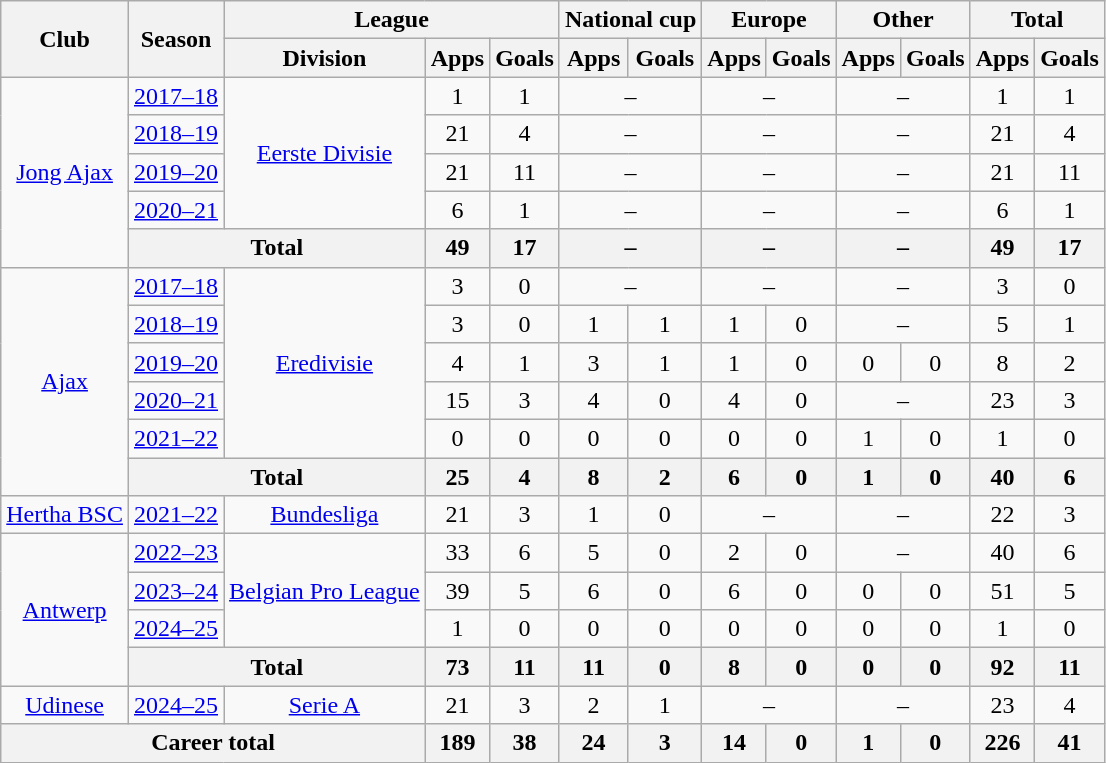<table class="wikitable" style="text-align:center">
<tr>
<th rowspan="2">Club</th>
<th rowspan="2">Season</th>
<th colspan="3">League</th>
<th colspan="2">National cup</th>
<th colspan="2">Europe</th>
<th colspan="2">Other</th>
<th colspan="2">Total</th>
</tr>
<tr>
<th>Division</th>
<th>Apps</th>
<th>Goals</th>
<th>Apps</th>
<th>Goals</th>
<th>Apps</th>
<th>Goals</th>
<th>Apps</th>
<th>Goals</th>
<th>Apps</th>
<th>Goals</th>
</tr>
<tr>
<td rowspan="5"><a href='#'>Jong Ajax</a></td>
<td><a href='#'>2017–18</a></td>
<td rowspan="4"><a href='#'>Eerste Divisie</a></td>
<td>1</td>
<td>1</td>
<td colspan="2">–</td>
<td colspan="2">–</td>
<td colspan="2">–</td>
<td>1</td>
<td>1</td>
</tr>
<tr>
<td><a href='#'>2018–19</a></td>
<td>21</td>
<td>4</td>
<td colspan="2">–</td>
<td colspan="2">–</td>
<td colspan="2">–</td>
<td>21</td>
<td>4</td>
</tr>
<tr>
<td><a href='#'>2019–20</a></td>
<td>21</td>
<td>11</td>
<td colspan="2">–</td>
<td colspan="2">–</td>
<td colspan="2">–</td>
<td>21</td>
<td>11</td>
</tr>
<tr>
<td><a href='#'>2020–21</a></td>
<td>6</td>
<td>1</td>
<td colspan="2">–</td>
<td colspan="2">–</td>
<td colspan="2">–</td>
<td>6</td>
<td>1</td>
</tr>
<tr>
<th colspan="2">Total</th>
<th>49</th>
<th>17</th>
<th colspan="2">–</th>
<th colspan="2">–</th>
<th colspan="2">–</th>
<th>49</th>
<th>17</th>
</tr>
<tr>
<td rowspan="6"><a href='#'>Ajax</a></td>
<td><a href='#'>2017–18</a></td>
<td rowspan="5"><a href='#'>Eredivisie</a></td>
<td>3</td>
<td>0</td>
<td colspan="2">–</td>
<td colspan="2">–</td>
<td colspan="2">–</td>
<td>3</td>
<td>0</td>
</tr>
<tr>
<td><a href='#'>2018–19</a></td>
<td>3</td>
<td>0</td>
<td>1</td>
<td>1</td>
<td>1</td>
<td>0</td>
<td colspan="2">–</td>
<td>5</td>
<td>1</td>
</tr>
<tr>
<td><a href='#'>2019–20</a></td>
<td>4</td>
<td>1</td>
<td>3</td>
<td>1</td>
<td>1</td>
<td>0</td>
<td>0</td>
<td>0</td>
<td>8</td>
<td>2</td>
</tr>
<tr>
<td><a href='#'>2020–21</a></td>
<td>15</td>
<td>3</td>
<td>4</td>
<td>0</td>
<td>4</td>
<td>0</td>
<td colspan="2">–</td>
<td>23</td>
<td>3</td>
</tr>
<tr>
<td><a href='#'>2021–22</a></td>
<td>0</td>
<td>0</td>
<td>0</td>
<td>0</td>
<td>0</td>
<td>0</td>
<td>1</td>
<td>0</td>
<td>1</td>
<td>0</td>
</tr>
<tr>
<th colspan="2">Total</th>
<th>25</th>
<th>4</th>
<th>8</th>
<th>2</th>
<th>6</th>
<th>0</th>
<th>1</th>
<th>0</th>
<th>40</th>
<th>6</th>
</tr>
<tr>
<td><a href='#'>Hertha BSC</a></td>
<td><a href='#'>2021–22</a></td>
<td><a href='#'>Bundesliga</a></td>
<td>21</td>
<td>3</td>
<td>1</td>
<td>0</td>
<td colspan="2">–</td>
<td colspan="2">–</td>
<td>22</td>
<td>3</td>
</tr>
<tr>
<td rowspan="4"><a href='#'>Antwerp</a></td>
<td><a href='#'>2022–23</a></td>
<td rowspan="3"><a href='#'>Belgian Pro League</a></td>
<td>33</td>
<td>6</td>
<td>5</td>
<td>0</td>
<td>2</td>
<td>0</td>
<td colspan="2">–</td>
<td>40</td>
<td>6</td>
</tr>
<tr>
<td><a href='#'>2023–24</a></td>
<td>39</td>
<td>5</td>
<td>6</td>
<td>0</td>
<td>6</td>
<td>0</td>
<td>0</td>
<td>0</td>
<td>51</td>
<td>5</td>
</tr>
<tr>
<td><a href='#'>2024–25</a></td>
<td>1</td>
<td>0</td>
<td>0</td>
<td>0</td>
<td>0</td>
<td>0</td>
<td>0</td>
<td>0</td>
<td>1</td>
<td>0</td>
</tr>
<tr>
<th colspan="2">Total</th>
<th>73</th>
<th>11</th>
<th>11</th>
<th>0</th>
<th>8</th>
<th>0</th>
<th>0</th>
<th>0</th>
<th>92</th>
<th>11</th>
</tr>
<tr>
<td><a href='#'>Udinese</a></td>
<td><a href='#'>2024–25</a></td>
<td><a href='#'>Serie A</a></td>
<td>21</td>
<td>3</td>
<td>2</td>
<td>1</td>
<td colspan="2">–</td>
<td colspan="2">–</td>
<td>23</td>
<td>4</td>
</tr>
<tr>
<th colspan="3">Career total</th>
<th>189</th>
<th>38</th>
<th>24</th>
<th>3</th>
<th>14</th>
<th>0</th>
<th>1</th>
<th>0</th>
<th>226</th>
<th>41</th>
</tr>
</table>
